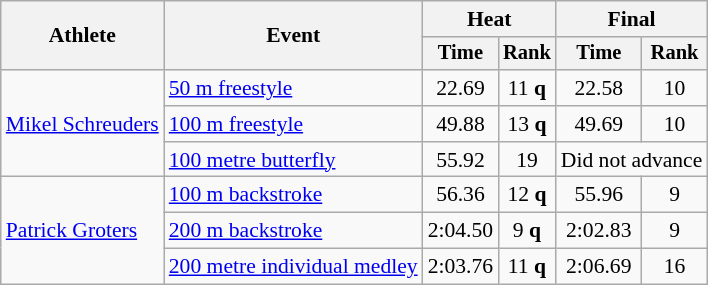<table class=wikitable style="font-size:90%">
<tr>
<th rowspan="2">Athlete</th>
<th rowspan="2">Event</th>
<th colspan="2">Heat</th>
<th colspan="2">Final</th>
</tr>
<tr style="font-size:95%">
<th>Time</th>
<th>Rank</th>
<th>Time</th>
<th>Rank</th>
</tr>
<tr align=center>
<td align=left rowspan=3><a href='#'>Mikel Schreuders</a></td>
<td align=left><a href='#'>50 m freestyle</a></td>
<td>22.69</td>
<td>11 <strong>q</strong></td>
<td>22.58</td>
<td>10</td>
</tr>
<tr align=center>
<td align=left><a href='#'>100 m freestyle</a></td>
<td>49.88</td>
<td>13 <strong>q</strong></td>
<td>49.69</td>
<td>10</td>
</tr>
<tr align=center>
<td align=left><a href='#'>100 metre butterfly</a></td>
<td>55.92</td>
<td>19</td>
<td colspan="2">Did not advance</td>
</tr>
<tr align=center>
<td align=left rowspan=3><a href='#'>Patrick Groters</a></td>
<td align=left><a href='#'>100 m backstroke</a></td>
<td>56.36</td>
<td>12 <strong>q</strong></td>
<td>55.96</td>
<td>9</td>
</tr>
<tr align=center>
<td align=left><a href='#'>200 m backstroke</a></td>
<td>2:04.50</td>
<td>9 <strong>q</strong></td>
<td>2:02.83</td>
<td>9</td>
</tr>
<tr align=center>
<td align=left><a href='#'>200 metre individual medley</a></td>
<td>2:03.76</td>
<td>11 <strong>q</strong></td>
<td>2:06.69</td>
<td>16</td>
</tr>
</table>
